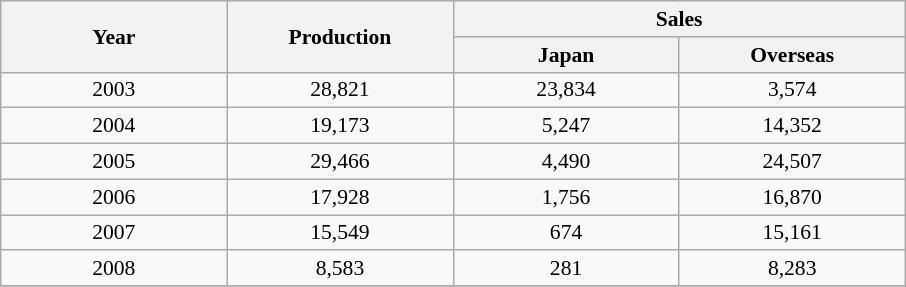<table class="wikitable" style="font-size:90%; text-align:center">
<tr>
<th style="width:10em" rowspan=2>Year</th>
<th style="width:10em" rowspan=2>Production</th>
<th style="width:20em" colspan=2>Sales</th>
</tr>
<tr>
<th style="width:10em">Japan</th>
<th style="width:10em">Overseas</th>
</tr>
<tr>
<td>2003</td>
<td>28,821</td>
<td>23,834</td>
<td>3,574</td>
</tr>
<tr>
<td>2004</td>
<td>19,173</td>
<td>5,247</td>
<td>14,352</td>
</tr>
<tr>
<td>2005</td>
<td>29,466</td>
<td>4,490</td>
<td>24,507</td>
</tr>
<tr>
<td>2006</td>
<td>17,928</td>
<td>1,756</td>
<td>16,870</td>
</tr>
<tr>
<td>2007</td>
<td>15,549</td>
<td>674</td>
<td>15,161</td>
</tr>
<tr>
<td>2008</td>
<td>8,583</td>
<td>281</td>
<td>8,283</td>
</tr>
<tr>
</tr>
</table>
